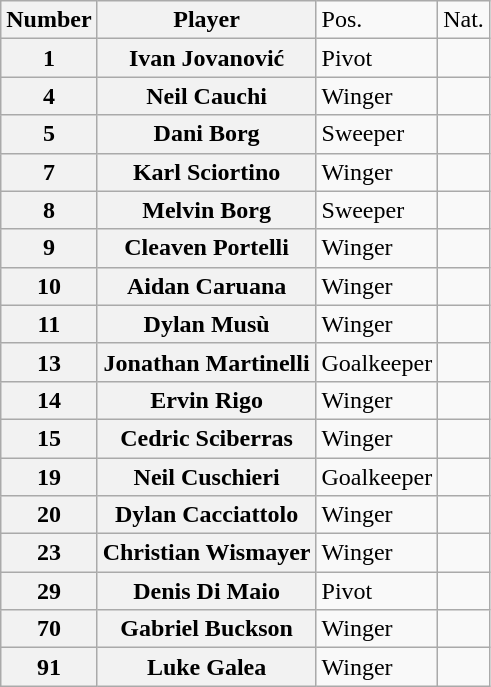<table class="wikitable sortable" align="center" style="text-align:left;">
<tr>
<th>Number</th>
<th>Player</th>
<td>Pos.</td>
<td>Nat.</td>
</tr>
<tr>
<th>1</th>
<th>Ivan Jovanović</th>
<td>Pivot</td>
<td></td>
</tr>
<tr>
<th>4</th>
<th>Neil Cauchi</th>
<td>Winger</td>
<td></td>
</tr>
<tr>
<th>5</th>
<th>Dani Borg</th>
<td>Sweeper</td>
<td></td>
</tr>
<tr>
<th>7</th>
<th>Karl Sciortino</th>
<td>Winger</td>
<td></td>
</tr>
<tr>
<th>8</th>
<th>Melvin Borg</th>
<td>Sweeper</td>
<td></td>
</tr>
<tr>
<th>9</th>
<th>Cleaven Portelli</th>
<td>Winger</td>
<td></td>
</tr>
<tr>
<th>10</th>
<th>Aidan Caruana</th>
<td>Winger</td>
<td></td>
</tr>
<tr>
<th>11</th>
<th>Dylan Musù</th>
<td>Winger</td>
<td></td>
</tr>
<tr>
<th>13</th>
<th>Jonathan Martinelli</th>
<td>Goalkeeper</td>
<td></td>
</tr>
<tr>
<th>14</th>
<th>Ervin Rigo</th>
<td>Winger</td>
<td></td>
</tr>
<tr>
<th>15</th>
<th>Cedric Sciberras</th>
<td>Winger</td>
<td></td>
</tr>
<tr>
<th>19</th>
<th>Neil Cuschieri</th>
<td>Goalkeeper</td>
<td></td>
</tr>
<tr>
<th>20</th>
<th>Dylan Cacciattolo</th>
<td>Winger</td>
<td></td>
</tr>
<tr>
<th>23</th>
<th>Christian Wismayer</th>
<td>Winger</td>
<td></td>
</tr>
<tr>
<th>29</th>
<th>Denis Di Maio</th>
<td>Pivot</td>
<td></td>
</tr>
<tr>
<th>70</th>
<th>Gabriel Buckson</th>
<td>Winger</td>
<td></td>
</tr>
<tr>
<th>91</th>
<th>Luke Galea</th>
<td>Winger</td>
<td></td>
</tr>
</table>
